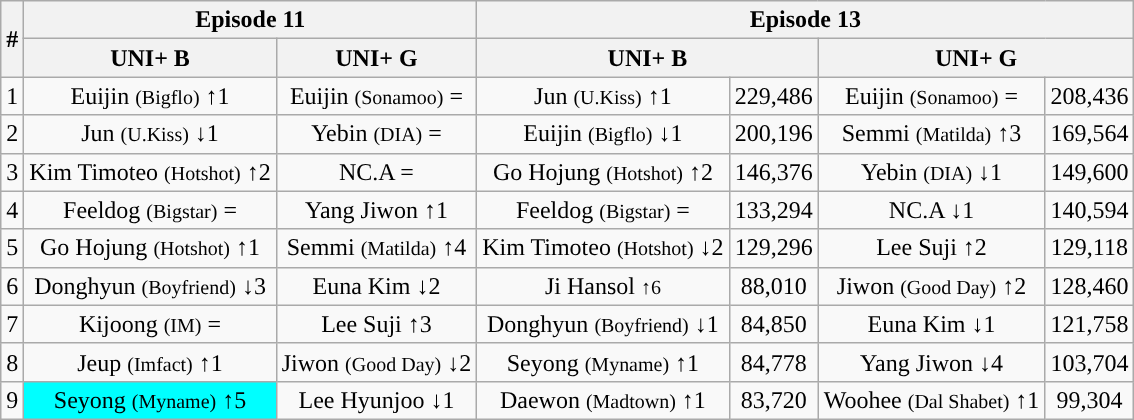<table class="wikitable sortable" style="text-align:center;">
<tr>
<th rowspan="2">#</th>
<th colspan="2">Episode 11</th>
<th colspan="4">Episode 13</th>
</tr>
<tr>
<th>UNI+ B</th>
<th>UNI+ G</th>
<th colspan="2">UNI+ B</th>
<th colspan="2">UNI+ G</th>
</tr>
<tr>
<td>1</td>
<td>Euijin <small>(Bigflo)</small> ↑1</td>
<td>Euijin <small>(Sonamoo)</small> =</td>
<td>Jun <small>(U.Kiss)</small> ↑1</td>
<td>229,486</td>
<td>Euijin <small>(Sonamoo)</small> =</td>
<td>208,436</td>
</tr>
<tr>
<td>2</td>
<td>Jun <small>(U.Kiss)</small> ↓1</td>
<td>Yebin <small>(DIA)</small> =</td>
<td>Euijin <small>(Bigflo)</small> ↓1</td>
<td>200,196</td>
<td>Semmi <small>(Matilda)</small> ↑3</td>
<td>169,564</td>
</tr>
<tr>
<td>3</td>
<td>Kim Timoteo <small>(Hotshot)</small> ↑2</td>
<td>NC.A =</td>
<td>Go Hojung <small>(Hotshot)</small> ↑2</td>
<td>146,376</td>
<td>Yebin <small>(DIA)</small> ↓1</td>
<td>149,600</td>
</tr>
<tr>
<td>4</td>
<td>Feeldog <small>(Bigstar)</small> =</td>
<td>Yang Jiwon ↑1</td>
<td>Feeldog <small>(Bigstar)</small> =</td>
<td>133,294</td>
<td>NC.A ↓1</td>
<td>140,594</td>
</tr>
<tr>
<td>5</td>
<td>Go Hojung <small>(Hotshot)</small> ↑1</td>
<td>Semmi <small>(Matilda)</small> ↑4</td>
<td>Kim Timoteo <small>(Hotshot)</small> ↓2</td>
<td>129,296</td>
<td>Lee Suji ↑2</td>
<td>129,118</td>
</tr>
<tr>
<td>6</td>
<td>Donghyun <small>(Boyfriend)</small> ↓3</td>
<td>Euna Kim ↓2</td>
<td>Ji Hansol <small> ↑6</small></td>
<td>88,010</td>
<td>Jiwon <small>(Good Day)</small> ↑2</td>
<td>128,460</td>
</tr>
<tr>
<td>7</td>
<td>Kijoong <small>(IM)</small> =</td>
<td>Lee Suji ↑3</td>
<td>Donghyun <small>(Boyfriend)</small> ↓1</td>
<td>84,850</td>
<td>Euna Kim ↓1</td>
<td>121,758</td>
</tr>
<tr>
<td>8</td>
<td>Jeup <small>(Imfact)</small> ↑1</td>
<td>Jiwon <small>(Good Day)</small> ↓2</td>
<td>Seyong <small>(Myname)</small> ↑1</td>
<td>84,778</td>
<td>Yang Jiwon ↓4</td>
<td>103,704</td>
</tr>
<tr>
<td>9</td>
<td style="background:aqua">Seyong <small>(Myname)</small> ↑5</td>
<td>Lee Hyunjoo ↓1</td>
<td>Daewon <small>(Madtown)</small> ↑1</td>
<td>83,720</td>
<td>Woohee <small>(Dal Shabet)</small> ↑1</td>
<td>99,304</td>
</tr>
</table>
